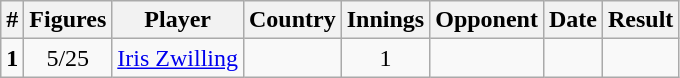<table class="wikitable" style="font-size:100%">
<tr>
<th>#</th>
<th>Figures</th>
<th>Player</th>
<th>Country</th>
<th>Innings</th>
<th>Opponent</th>
<th>Date</th>
<th>Result</th>
</tr>
<tr align="center">
<td><strong>1</strong></td>
<td>5/25</td>
<td><a href='#'>Iris Zwilling</a></td>
<td></td>
<td>1</td>
<td></td>
<td></td>
<td></td>
</tr>
</table>
